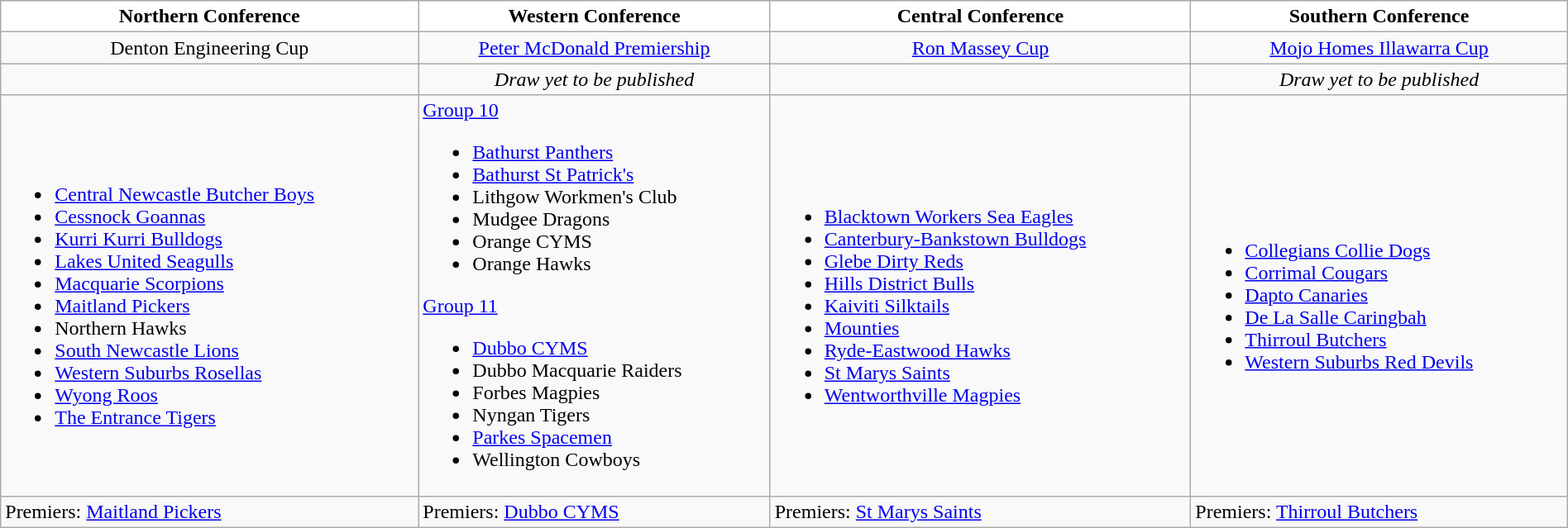<table class="wikitable" style="width:100%; text-align:left">
<tr>
<th style="background:white">Northern Conference</th>
<th style="background:white">Western Conference</th>
<th style="background:white">Central Conference</th>
<th style="background:white">Southern Conference</th>
</tr>
<tr>
<td align=center>Denton Engineering Cup</td>
<td align=center><a href='#'>Peter McDonald Premiership</a></td>
<td align=center><a href='#'>Ron Massey Cup</a></td>
<td align=center><a href='#'>Mojo Homes Illawarra Cup</a></td>
</tr>
<tr>
<td align=center></td>
<td align=center><em>Draw yet to be published</em></td>
<td align=center> </td>
<td align=center><em>Draw yet to be published</em></td>
</tr>
<tr>
<td><br><ul><li> <a href='#'>Central Newcastle Butcher Boys</a></li><li> <a href='#'>Cessnock Goannas</a></li><li> <a href='#'>Kurri Kurri Bulldogs</a></li><li> <a href='#'>Lakes United Seagulls</a></li><li> <a href='#'>Macquarie Scorpions</a></li><li> <a href='#'>Maitland Pickers</a></li><li> Northern Hawks</li><li> <a href='#'>South Newcastle Lions</a></li><li> <a href='#'>Western Suburbs Rosellas</a></li><li> <a href='#'>Wyong Roos</a></li><li> <a href='#'>The Entrance Tigers</a></li></ul></td>
<td><a href='#'>Group 10</a><br><ul><li> <a href='#'>Bathurst Panthers</a></li><li> <a href='#'>Bathurst St Patrick's</a></li><li> Lithgow Workmen's Club</li><li> Mudgee Dragons</li><li> Orange CYMS</li><li> Orange Hawks</li></ul><a href='#'>Group 11</a><ul><li> <a href='#'>Dubbo CYMS</a></li><li> Dubbo Macquarie Raiders</li><li> Forbes Magpies</li><li> Nyngan Tigers</li><li> <a href='#'>Parkes Spacemen</a></li><li> Wellington Cowboys</li></ul></td>
<td><br><ul><li> <a href='#'>Blacktown Workers Sea Eagles</a></li><li> <a href='#'>Canterbury-Bankstown Bulldogs</a></li><li> <a href='#'>Glebe Dirty Reds</a></li><li> <a href='#'>Hills District Bulls</a></li><li> <a href='#'>Kaiviti Silktails</a></li><li> <a href='#'>Mounties</a></li><li> <a href='#'>Ryde-Eastwood Hawks</a></li><li> <a href='#'>St Marys Saints</a></li><li> <a href='#'>Wentworthville Magpies</a></li></ul></td>
<td><br><ul><li> <a href='#'>Collegians Collie Dogs</a></li><li> <a href='#'>Corrimal Cougars</a></li><li> <a href='#'>Dapto Canaries</a></li><li> <a href='#'>De La Salle Caringbah</a></li><li> <a href='#'>Thirroul Butchers</a></li><li> <a href='#'>Western Suburbs Red Devils</a></li></ul></td>
</tr>
<tr>
<td>Premiers:  <a href='#'>Maitland Pickers</a></td>
<td>Premiers:  <a href='#'>Dubbo CYMS</a></td>
<td>Premiers:  <a href='#'>St Marys Saints</a></td>
<td>Premiers:  <a href='#'>Thirroul Butchers</a></td>
</tr>
</table>
